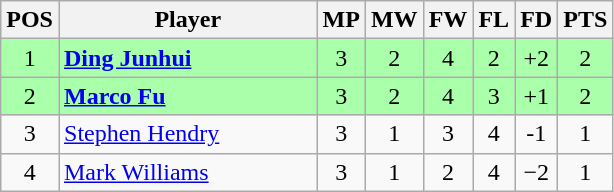<table class="wikitable" style="text-align: center;">
<tr>
<th width=20>POS</th>
<th width=165>Player</th>
<th width=20>MP</th>
<th width=20>MW</th>
<th width=20>FW</th>
<th width=20>FL</th>
<th width=20>FD</th>
<th width=20>PTS</th>
</tr>
<tr style="background:#aaffaa;">
<td>1</td>
<td style="text-align:left;"> <strong><a href='#'>Ding Junhui</a></strong></td>
<td>3</td>
<td>2</td>
<td>4</td>
<td>2</td>
<td>+2</td>
<td>2</td>
</tr>
<tr style="background:#aaffaa;">
<td>2</td>
<td style="text-align:left;"> <strong><a href='#'>Marco Fu</a></strong></td>
<td>3</td>
<td>2</td>
<td>4</td>
<td>3</td>
<td>+1</td>
<td>2</td>
</tr>
<tr>
<td>3</td>
<td style="text-align:left;"> <a href='#'>Stephen Hendry</a></td>
<td>3</td>
<td>1</td>
<td>3</td>
<td>4</td>
<td>-1</td>
<td>1</td>
</tr>
<tr>
<td>4</td>
<td style="text-align:left;"> <a href='#'>Mark Williams</a></td>
<td>3</td>
<td>1</td>
<td>2</td>
<td>4</td>
<td>−2</td>
<td>1</td>
</tr>
</table>
